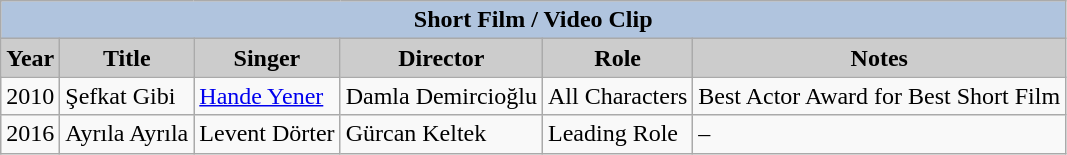<table class="wikitable">
<tr>
<th colspan="6" style="background:#B0C4DE;">Short Film / Video Clip</th>
</tr>
<tr>
<th rowspan="1" style="background:#CCCCCC;">Year</th>
<th rowspan="1" style="background:#CCCCCC;">Title</th>
<th rowspan="1" style="background:#CCCCCC;">Singer</th>
<th rowspan="1" style="background:#CCCCCC;">Director</th>
<th rowspan="1" style="background:#CCCCCC;">Role</th>
<th rowspan="1" style="background:#CCCCCC;">Notes</th>
</tr>
<tr>
<td>2010</td>
<td>Şefkat Gibi</td>
<td><a href='#'>Hande Yener</a></td>
<td>Damla Demircioğlu</td>
<td>All Characters</td>
<td>Best Actor Award for Best Short Film</td>
</tr>
<tr>
<td>2016</td>
<td>Ayrıla Ayrıla</td>
<td>Levent Dörter</td>
<td>Gürcan Keltek</td>
<td>Leading Role</td>
<td>–</td>
</tr>
</table>
